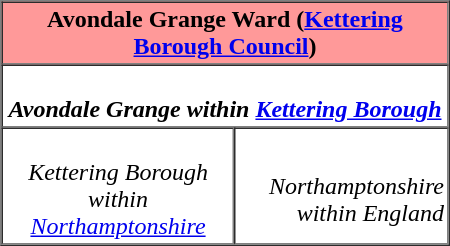<table border=1 cellpadding="2" cellspacing="0" align="right" width=300>
<tr>
<th colspan=2 align=center bgcolor="#ff9999">Avondale Grange Ward (<a href='#'>Kettering Borough Council</a>)</th>
</tr>
<tr>
<th colspan=2 alignn=center><br><em>Avondale Grange within <a href='#'>Kettering Borough</a></em></th>
</tr>
<tr>
<td align=center><br><em>Kettering Borough within <a href='#'>Northamptonshire</a></em></td>
<td align=right><br><em>Northamptonshire within England</em></td>
</tr>
</table>
